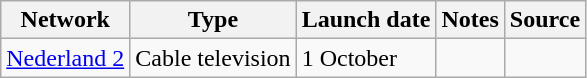<table class="wikitable sortable">
<tr>
<th>Network</th>
<th>Type</th>
<th>Launch date</th>
<th>Notes</th>
<th>Source</th>
</tr>
<tr>
<td><a href='#'>Nederland 2</a></td>
<td>Cable television</td>
<td>1 October</td>
<td></td>
<td></td>
</tr>
</table>
